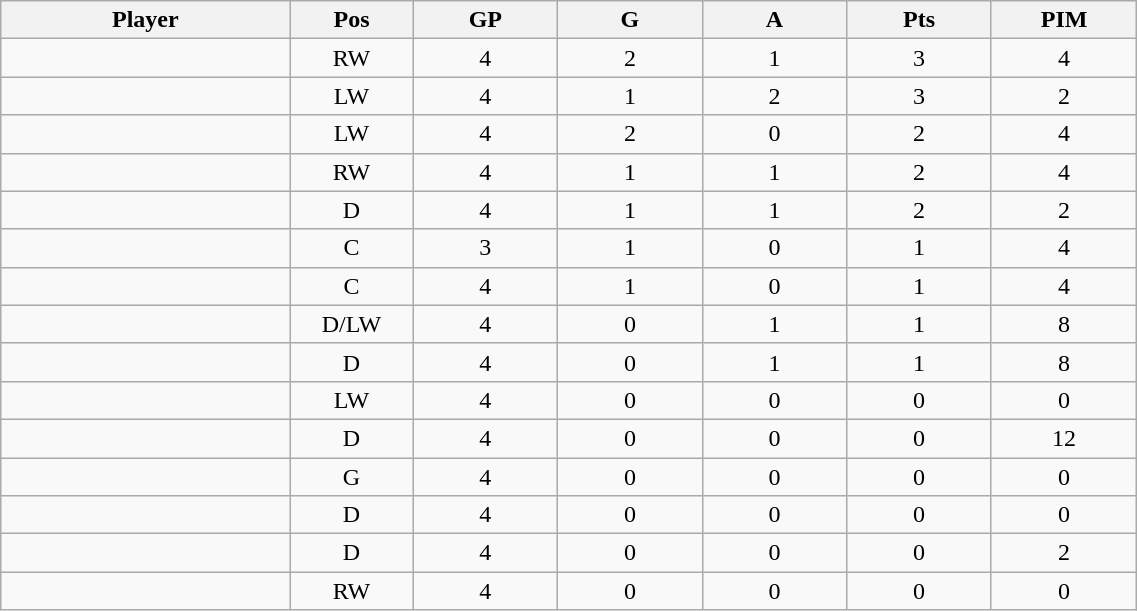<table class="wikitable sortable" width="60%">
<tr ALIGN="center">
<th bgcolor="#DDDDFF" width="10%">Player</th>
<th bgcolor="#DDDDFF" width="3%" title="Position">Pos</th>
<th bgcolor="#DDDDFF" width="5%" title="Games played">GP</th>
<th bgcolor="#DDDDFF" width="5%" title="Goals">G</th>
<th bgcolor="#DDDDFF" width="5%" title="Assists">A</th>
<th bgcolor="#DDDDFF" width="5%" title="Points">Pts</th>
<th bgcolor="#DDDDFF" width="5%" title="Penalties in Minutes">PIM</th>
</tr>
<tr align="center">
<td align="right"></td>
<td>RW</td>
<td>4</td>
<td>2</td>
<td>1</td>
<td>3</td>
<td>4</td>
</tr>
<tr align="center">
<td align="right"></td>
<td>LW</td>
<td>4</td>
<td>1</td>
<td>2</td>
<td>3</td>
<td>2</td>
</tr>
<tr align="center">
<td align="right"></td>
<td>LW</td>
<td>4</td>
<td>2</td>
<td>0</td>
<td>2</td>
<td>4</td>
</tr>
<tr align="center">
<td align="right"></td>
<td>RW</td>
<td>4</td>
<td>1</td>
<td>1</td>
<td>2</td>
<td>4</td>
</tr>
<tr align="center">
<td align="right"></td>
<td>D</td>
<td>4</td>
<td>1</td>
<td>1</td>
<td>2</td>
<td>2</td>
</tr>
<tr align="center">
<td align="right"></td>
<td>C</td>
<td>3</td>
<td>1</td>
<td>0</td>
<td>1</td>
<td>4</td>
</tr>
<tr align="center">
<td align="right"></td>
<td>C</td>
<td>4</td>
<td>1</td>
<td>0</td>
<td>1</td>
<td>4</td>
</tr>
<tr align="center">
<td align="right"></td>
<td>D/LW</td>
<td>4</td>
<td>0</td>
<td>1</td>
<td>1</td>
<td>8</td>
</tr>
<tr align="center">
<td align="right"></td>
<td>D</td>
<td>4</td>
<td>0</td>
<td>1</td>
<td>1</td>
<td>8</td>
</tr>
<tr align="center">
<td align="right"></td>
<td>LW</td>
<td>4</td>
<td>0</td>
<td>0</td>
<td>0</td>
<td>0</td>
</tr>
<tr align="center">
<td align="right"></td>
<td>D</td>
<td>4</td>
<td>0</td>
<td>0</td>
<td>0</td>
<td>12</td>
</tr>
<tr align="center">
<td align="right"></td>
<td>G</td>
<td>4</td>
<td>0</td>
<td>0</td>
<td>0</td>
<td>0</td>
</tr>
<tr align="center">
<td align="right"></td>
<td>D</td>
<td>4</td>
<td>0</td>
<td>0</td>
<td>0</td>
<td>0</td>
</tr>
<tr align="center">
<td align="right"></td>
<td>D</td>
<td>4</td>
<td>0</td>
<td>0</td>
<td>0</td>
<td>2</td>
</tr>
<tr align="center">
<td align="right"></td>
<td>RW</td>
<td>4</td>
<td>0</td>
<td>0</td>
<td>0</td>
<td>0</td>
</tr>
</table>
